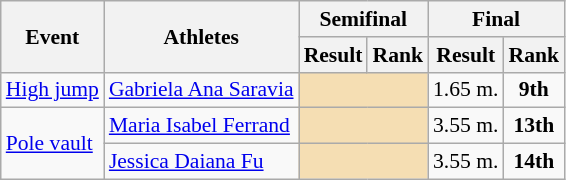<table class="wikitable" border="1" style="font-size:90%">
<tr>
<th rowspan=2>Event</th>
<th rowspan=2>Athletes</th>
<th colspan=2>Semifinal</th>
<th colspan=2>Final</th>
</tr>
<tr>
<th>Result</th>
<th>Rank</th>
<th>Result</th>
<th>Rank</th>
</tr>
<tr>
<td><a href='#'>High jump</a></td>
<td><a href='#'>Gabriela Ana Saravia</a></td>
<td align=center colspan=2 bgcolor=wheat></td>
<td align=center>1.65 m.</td>
<td align=center><strong>9th</strong></td>
</tr>
<tr>
<td rowspan=2><a href='#'>Pole vault</a></td>
<td><a href='#'>Maria Isabel Ferrand</a></td>
<td align=center colspan=2 bgcolor=wheat></td>
<td align=center>3.55 m.</td>
<td align=center><strong>13th</strong></td>
</tr>
<tr>
<td><a href='#'>Jessica Daiana Fu</a></td>
<td align=center colspan=2 bgcolor=wheat></td>
<td align=center>3.55 m.</td>
<td align=center><strong>14th</strong></td>
</tr>
</table>
